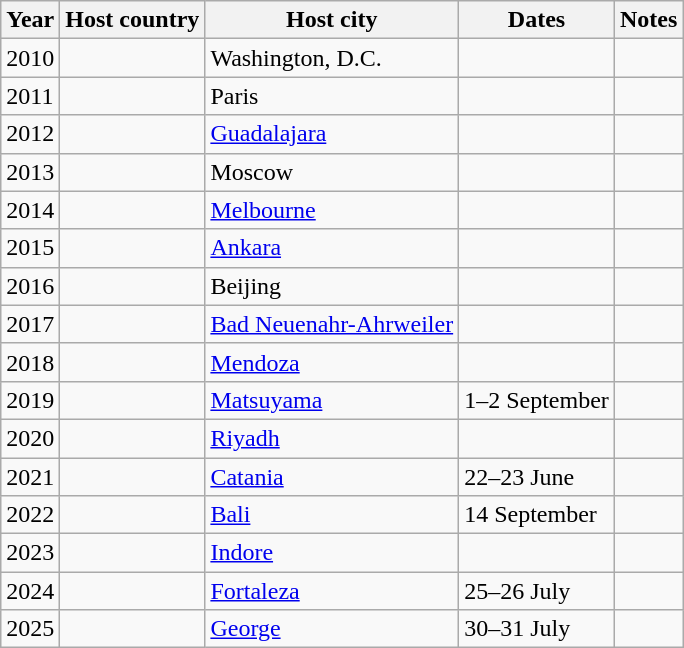<table class="wikitable plainrowheaders sortable">
<tr>
<th>Year</th>
<th>Host country</th>
<th>Host city</th>
<th>Dates</th>
<th>Notes</th>
</tr>
<tr>
<td>2010</td>
<td></td>
<td>Washington, D.C.</td>
<td></td>
<td></td>
</tr>
<tr>
<td>2011</td>
<td></td>
<td>Paris</td>
<td></td>
<td></td>
</tr>
<tr>
<td>2012</td>
<td></td>
<td><a href='#'>Guadalajara</a></td>
<td></td>
<td></td>
</tr>
<tr>
<td>2013</td>
<td></td>
<td>Moscow</td>
<td></td>
<td></td>
</tr>
<tr>
<td>2014</td>
<td></td>
<td><a href='#'>Melbourne</a></td>
<td></td>
<td></td>
</tr>
<tr>
<td>2015</td>
<td></td>
<td><a href='#'>Ankara</a></td>
<td></td>
<td></td>
</tr>
<tr>
<td>2016</td>
<td></td>
<td>Beijing</td>
<td></td>
<td></td>
</tr>
<tr>
<td>2017</td>
<td></td>
<td><a href='#'>Bad Neuenahr-Ahrweiler</a></td>
<td></td>
<td></td>
</tr>
<tr>
<td>2018</td>
<td></td>
<td><a href='#'>Mendoza</a></td>
<td></td>
<td></td>
</tr>
<tr>
<td>2019</td>
<td></td>
<td><a href='#'>Matsuyama</a></td>
<td>1–2 September</td>
<td></td>
</tr>
<tr>
<td>2020</td>
<td></td>
<td><a href='#'>Riyadh</a></td>
<td></td>
<td></td>
</tr>
<tr>
<td>2021</td>
<td></td>
<td><a href='#'>Catania</a></td>
<td>22–23 June</td>
<td></td>
</tr>
<tr>
<td>2022</td>
<td></td>
<td><a href='#'>Bali</a></td>
<td>14 September</td>
<td></td>
</tr>
<tr>
<td>2023</td>
<td></td>
<td><a href='#'>Indore</a></td>
<td></td>
<td></td>
</tr>
<tr>
<td>2024</td>
<td></td>
<td><a href='#'>Fortaleza</a></td>
<td>25–26 July</td>
<td></td>
</tr>
<tr>
<td>2025</td>
<td></td>
<td><a href='#'>George</a></td>
<td>30–31 July</td>
<td></td>
</tr>
</table>
